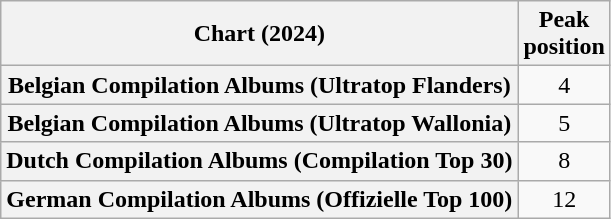<table class="wikitable sortable plainrowheaders" style="text-align:center">
<tr>
<th scope="col">Chart (2024)</th>
<th scope="col">Peak<br>position</th>
</tr>
<tr>
<th scope="row">Belgian Compilation Albums (Ultratop Flanders)</th>
<td>4</td>
</tr>
<tr>
<th scope="row">Belgian Compilation Albums (Ultratop Wallonia)</th>
<td>5</td>
</tr>
<tr>
<th scope="row">Dutch Compilation Albums (Compilation Top 30)</th>
<td>8</td>
</tr>
<tr>
<th scope="row">German Compilation Albums (Offizielle Top 100)</th>
<td>12</td>
</tr>
</table>
